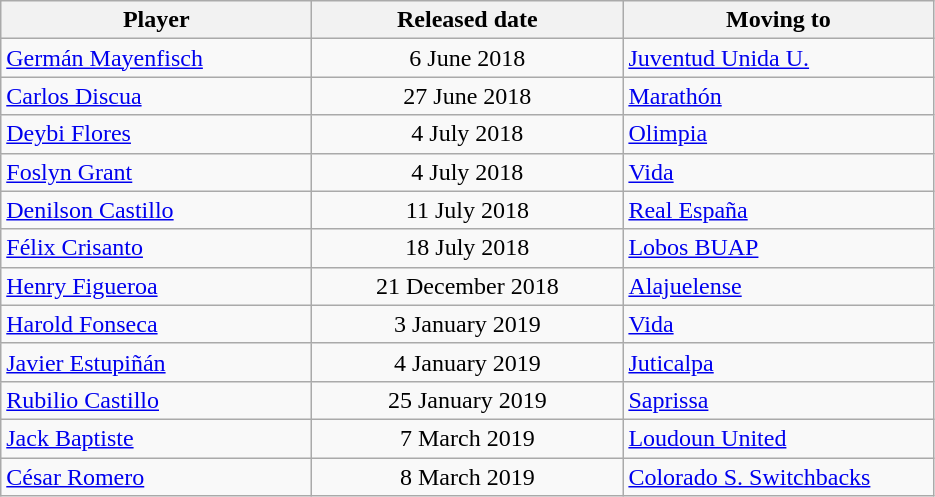<table class="wikitable">
<tr>
<th width="200">Player</th>
<th width="200">Released date</th>
<th width="200">Moving to</th>
</tr>
<tr>
<td> <a href='#'>Germán Mayenfisch</a></td>
<td align="center">6 June 2018</td>
<td> <a href='#'>Juventud Unida U.</a></td>
</tr>
<tr>
<td> <a href='#'>Carlos Discua</a></td>
<td align="center">27 June 2018</td>
<td> <a href='#'>Marathón</a></td>
</tr>
<tr>
<td> <a href='#'>Deybi Flores</a></td>
<td align="center">4 July 2018</td>
<td> <a href='#'>Olimpia</a></td>
</tr>
<tr>
<td> <a href='#'>Foslyn Grant</a></td>
<td align="center">4 July 2018</td>
<td> <a href='#'>Vida</a></td>
</tr>
<tr>
<td> <a href='#'>Denilson Castillo</a></td>
<td align="center">11 July 2018</td>
<td> <a href='#'>Real España</a></td>
</tr>
<tr>
<td> <a href='#'>Félix Crisanto</a></td>
<td align="center">18 July 2018</td>
<td> <a href='#'>Lobos BUAP</a></td>
</tr>
<tr>
<td> <a href='#'>Henry Figueroa</a></td>
<td align="center">21 December 2018</td>
<td> <a href='#'>Alajuelense</a></td>
</tr>
<tr>
<td> <a href='#'>Harold Fonseca</a></td>
<td align="center">3 January 2019</td>
<td> <a href='#'>Vida</a></td>
</tr>
<tr>
<td> <a href='#'>Javier Estupiñán</a></td>
<td align="center">4 January 2019</td>
<td> <a href='#'>Juticalpa</a></td>
</tr>
<tr>
<td> <a href='#'>Rubilio Castillo</a></td>
<td align="center">25 January 2019</td>
<td> <a href='#'>Saprissa</a></td>
</tr>
<tr>
<td> <a href='#'>Jack Baptiste</a></td>
<td align="center">7 March 2019</td>
<td> <a href='#'>Loudoun United</a></td>
</tr>
<tr>
<td> <a href='#'>César Romero</a></td>
<td align="center">8 March 2019</td>
<td> <a href='#'>Colorado S. Switchbacks</a></td>
</tr>
</table>
